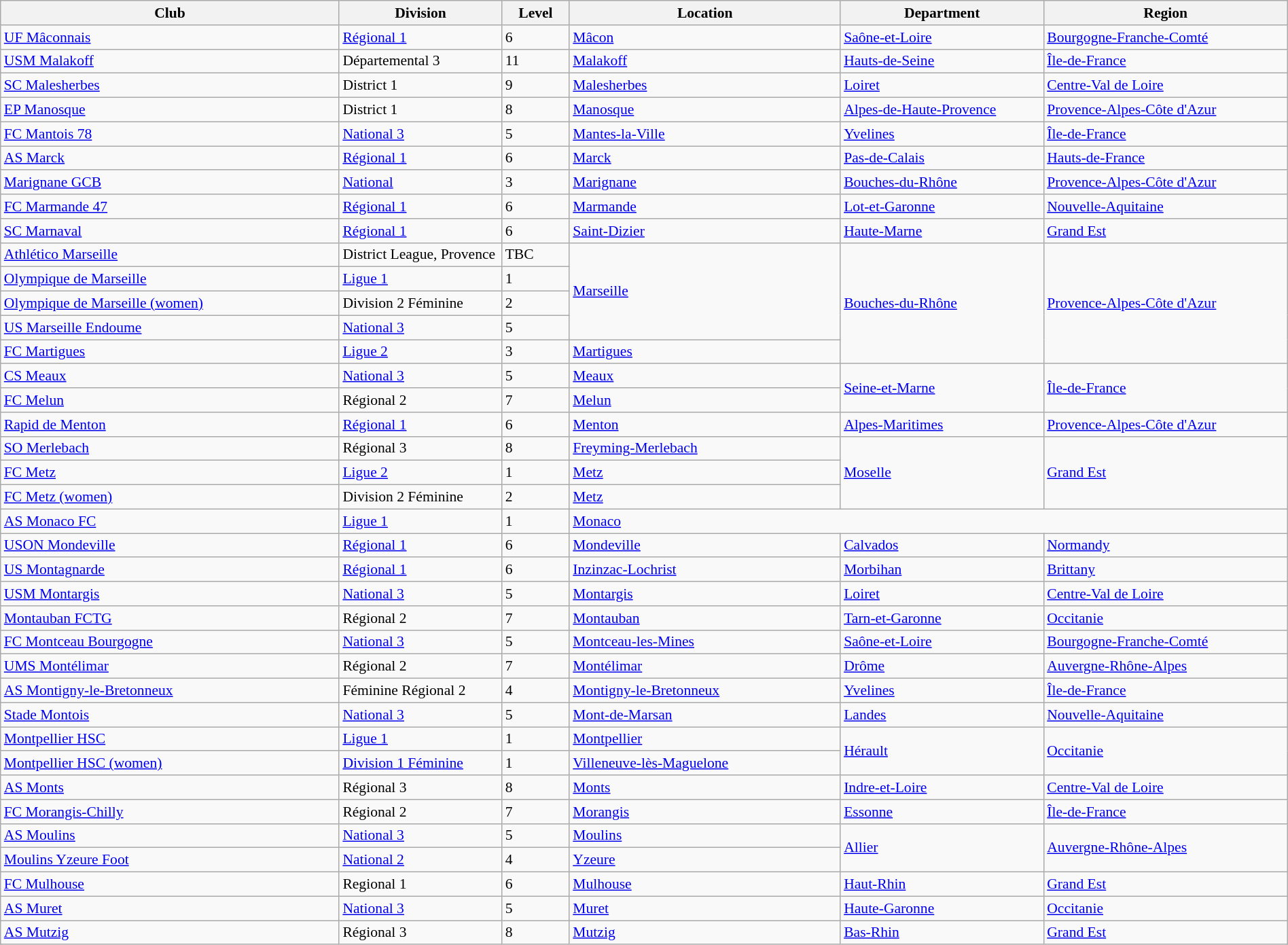<table class="wikitable sortable" width=100% style="font-size:90%">
<tr>
<th width=25%>Club</th>
<th width=12%>Division</th>
<th width=5%>Level</th>
<th width=20%>Location</th>
<th width=15%>Department</th>
<th width=18%>Region</th>
</tr>
<tr>
<td><a href='#'>UF Mâconnais</a></td>
<td><a href='#'>Régional 1</a></td>
<td>6</td>
<td><a href='#'>Mâcon</a></td>
<td><a href='#'>Saône-et-Loire</a></td>
<td><a href='#'>Bourgogne-Franche-Comté</a></td>
</tr>
<tr>
<td><a href='#'>USM Malakoff</a></td>
<td>Départemental 3</td>
<td>11</td>
<td><a href='#'>Malakoff</a></td>
<td><a href='#'>Hauts-de-Seine</a></td>
<td><a href='#'>Île-de-France</a></td>
</tr>
<tr>
<td><a href='#'>SC Malesherbes</a></td>
<td>District 1</td>
<td>9</td>
<td><a href='#'>Malesherbes</a></td>
<td><a href='#'>Loiret</a></td>
<td><a href='#'>Centre-Val de Loire</a></td>
</tr>
<tr>
<td><a href='#'>EP Manosque</a></td>
<td>District 1</td>
<td>8</td>
<td><a href='#'>Manosque</a></td>
<td><a href='#'>Alpes-de-Haute-Provence</a></td>
<td><a href='#'>Provence-Alpes-Côte d'Azur</a></td>
</tr>
<tr>
<td><a href='#'>FC Mantois 78</a></td>
<td><a href='#'>National 3</a></td>
<td>5</td>
<td><a href='#'>Mantes-la-Ville</a></td>
<td><a href='#'>Yvelines</a></td>
<td><a href='#'>Île-de-France</a></td>
</tr>
<tr>
<td><a href='#'>AS Marck</a></td>
<td><a href='#'>Régional 1</a></td>
<td>6</td>
<td><a href='#'>Marck</a></td>
<td><a href='#'>Pas-de-Calais</a></td>
<td><a href='#'>Hauts-de-France</a></td>
</tr>
<tr>
<td><a href='#'>Marignane GCB</a></td>
<td><a href='#'>National</a></td>
<td>3</td>
<td><a href='#'>Marignane</a></td>
<td><a href='#'>Bouches-du-Rhône</a></td>
<td><a href='#'>Provence-Alpes-Côte d'Azur</a></td>
</tr>
<tr>
<td><a href='#'>FC Marmande 47</a></td>
<td><a href='#'>Régional 1</a></td>
<td>6</td>
<td><a href='#'>Marmande</a></td>
<td><a href='#'>Lot-et-Garonne</a></td>
<td><a href='#'>Nouvelle-Aquitaine</a></td>
</tr>
<tr>
<td><a href='#'>SC Marnaval</a></td>
<td><a href='#'>Régional 1</a></td>
<td>6</td>
<td><a href='#'>Saint-Dizier</a></td>
<td><a href='#'>Haute-Marne</a></td>
<td><a href='#'>Grand Est</a></td>
</tr>
<tr>
<td><a href='#'>Athlético Marseille</a></td>
<td>District League, Provence</td>
<td>TBC</td>
<td rowspan="4"><a href='#'>Marseille</a></td>
<td rowspan="5"><a href='#'>Bouches-du-Rhône</a></td>
<td rowspan="5"><a href='#'>Provence-Alpes-Côte d'Azur</a></td>
</tr>
<tr>
<td><a href='#'>Olympique de Marseille</a></td>
<td><a href='#'>Ligue 1</a></td>
<td>1</td>
</tr>
<tr>
<td><a href='#'>Olympique de Marseille (women)</a></td>
<td>Division 2 Féminine</td>
<td>2</td>
</tr>
<tr>
<td><a href='#'>US Marseille Endoume</a></td>
<td><a href='#'>National 3</a></td>
<td>5</td>
</tr>
<tr>
<td><a href='#'>FC Martigues</a></td>
<td><a href='#'>Ligue 2</a></td>
<td>3</td>
<td><a href='#'>Martigues</a></td>
</tr>
<tr>
<td><a href='#'>CS Meaux</a></td>
<td><a href='#'>National 3</a></td>
<td>5</td>
<td><a href='#'>Meaux</a></td>
<td rowspan="2"><a href='#'>Seine-et-Marne</a></td>
<td rowspan="2"><a href='#'>Île-de-France</a></td>
</tr>
<tr>
<td><a href='#'>FC Melun</a></td>
<td>Régional 2</td>
<td>7</td>
<td><a href='#'>Melun</a></td>
</tr>
<tr>
<td><a href='#'>Rapid de Menton</a></td>
<td><a href='#'>Régional 1</a></td>
<td>6</td>
<td><a href='#'>Menton</a></td>
<td><a href='#'>Alpes-Maritimes</a></td>
<td><a href='#'>Provence-Alpes-Côte d'Azur</a></td>
</tr>
<tr>
<td><a href='#'>SO Merlebach</a></td>
<td>Régional 3</td>
<td>8</td>
<td><a href='#'>Freyming-Merlebach</a></td>
<td rowspan="3"><a href='#'>Moselle</a></td>
<td rowspan="3"><a href='#'>Grand Est</a></td>
</tr>
<tr>
<td><a href='#'>FC Metz</a></td>
<td><a href='#'>Ligue 2</a></td>
<td>1</td>
<td><a href='#'>Metz</a></td>
</tr>
<tr>
<td><a href='#'>FC Metz (women)</a></td>
<td>Division 2 Féminine</td>
<td>2</td>
<td><a href='#'>Metz</a></td>
</tr>
<tr>
<td> <a href='#'>AS Monaco FC</a></td>
<td><a href='#'>Ligue 1</a></td>
<td>1</td>
<td colspan="3"><a href='#'>Monaco</a></td>
</tr>
<tr>
<td><a href='#'>USON Mondeville</a></td>
<td><a href='#'>Régional 1</a></td>
<td>6</td>
<td><a href='#'>Mondeville</a></td>
<td><a href='#'>Calvados</a></td>
<td><a href='#'>Normandy</a></td>
</tr>
<tr>
<td><a href='#'>US Montagnarde</a></td>
<td><a href='#'>Régional 1</a></td>
<td>6</td>
<td><a href='#'>Inzinzac-Lochrist</a></td>
<td><a href='#'>Morbihan</a></td>
<td><a href='#'>Brittany</a></td>
</tr>
<tr>
<td><a href='#'>USM Montargis</a></td>
<td><a href='#'>National 3</a></td>
<td>5</td>
<td><a href='#'>Montargis</a></td>
<td><a href='#'>Loiret</a></td>
<td><a href='#'>Centre-Val de Loire</a></td>
</tr>
<tr>
<td><a href='#'>Montauban FCTG</a></td>
<td>Régional 2</td>
<td>7</td>
<td><a href='#'>Montauban</a></td>
<td><a href='#'>Tarn-et-Garonne</a></td>
<td><a href='#'>Occitanie</a></td>
</tr>
<tr>
<td><a href='#'>FC Montceau Bourgogne</a></td>
<td><a href='#'>National 3</a></td>
<td>5</td>
<td><a href='#'>Montceau-les-Mines</a></td>
<td><a href='#'>Saône-et-Loire</a></td>
<td><a href='#'>Bourgogne-Franche-Comté</a></td>
</tr>
<tr>
<td><a href='#'>UMS Montélimar</a></td>
<td>Régional 2</td>
<td>7</td>
<td><a href='#'>Montélimar</a></td>
<td><a href='#'>Drôme</a></td>
<td><a href='#'>Auvergne-Rhône-Alpes</a></td>
</tr>
<tr>
<td><a href='#'>AS Montigny-le-Bretonneux</a></td>
<td>Féminine Régional 2</td>
<td>4</td>
<td><a href='#'>Montigny-le-Bretonneux</a></td>
<td><a href='#'>Yvelines</a></td>
<td><a href='#'>Île-de-France</a></td>
</tr>
<tr>
<td><a href='#'>Stade Montois</a></td>
<td><a href='#'>National 3</a></td>
<td>5</td>
<td><a href='#'>Mont-de-Marsan</a></td>
<td><a href='#'>Landes</a></td>
<td><a href='#'>Nouvelle-Aquitaine</a></td>
</tr>
<tr>
<td><a href='#'>Montpellier HSC</a></td>
<td><a href='#'>Ligue 1</a></td>
<td>1</td>
<td><a href='#'>Montpellier</a></td>
<td rowspan="2"><a href='#'>Hérault</a></td>
<td rowspan="2"><a href='#'>Occitanie</a></td>
</tr>
<tr>
<td><a href='#'>Montpellier HSC (women)</a></td>
<td><a href='#'>Division 1 Féminine</a></td>
<td>1</td>
<td><a href='#'>Villeneuve-lès-Maguelone</a></td>
</tr>
<tr>
<td><a href='#'>AS Monts</a></td>
<td>Régional 3</td>
<td>8</td>
<td><a href='#'>Monts</a></td>
<td><a href='#'>Indre-et-Loire</a></td>
<td><a href='#'>Centre-Val de Loire</a></td>
</tr>
<tr>
<td><a href='#'>FC Morangis-Chilly</a></td>
<td>Régional 2</td>
<td>7</td>
<td><a href='#'>Morangis</a></td>
<td><a href='#'>Essonne</a></td>
<td><a href='#'>Île-de-France</a></td>
</tr>
<tr>
<td><a href='#'>AS Moulins</a></td>
<td><a href='#'>National 3</a></td>
<td>5</td>
<td><a href='#'>Moulins</a></td>
<td rowspan="2"><a href='#'>Allier</a></td>
<td rowspan="2"><a href='#'>Auvergne-Rhône-Alpes</a></td>
</tr>
<tr>
<td><a href='#'>Moulins Yzeure Foot</a></td>
<td><a href='#'>National 2</a></td>
<td>4</td>
<td><a href='#'>Yzeure</a></td>
</tr>
<tr>
<td><a href='#'>FC Mulhouse</a></td>
<td>Regional 1</td>
<td>6</td>
<td><a href='#'>Mulhouse</a></td>
<td><a href='#'>Haut-Rhin</a></td>
<td><a href='#'>Grand Est</a></td>
</tr>
<tr>
<td><a href='#'>AS Muret</a></td>
<td><a href='#'>National 3</a></td>
<td>5</td>
<td><a href='#'>Muret</a></td>
<td><a href='#'>Haute-Garonne</a></td>
<td><a href='#'>Occitanie</a></td>
</tr>
<tr>
<td><a href='#'>AS Mutzig</a></td>
<td>Régional 3</td>
<td>8</td>
<td><a href='#'>Mutzig</a></td>
<td><a href='#'>Bas-Rhin</a></td>
<td><a href='#'>Grand Est</a></td>
</tr>
</table>
